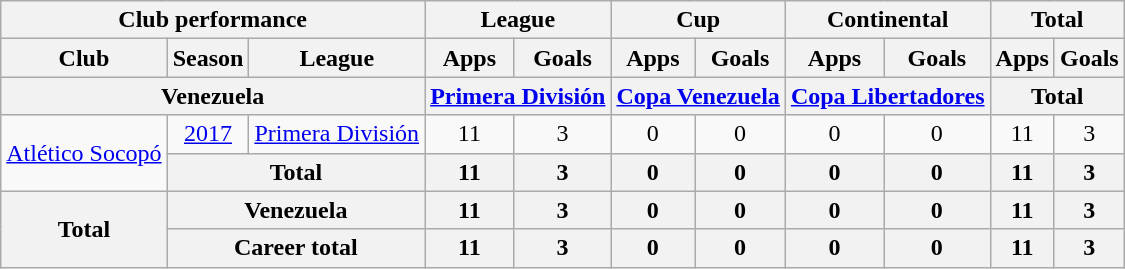<table class="wikitable" style="text-align:center">
<tr>
<th colspan=3>Club performance</th>
<th colspan=2>League</th>
<th colspan=2>Cup</th>
<th colspan=2>Continental</th>
<th colspan=2>Total</th>
</tr>
<tr>
<th>Club</th>
<th>Season</th>
<th>League</th>
<th>Apps</th>
<th>Goals</th>
<th>Apps</th>
<th>Goals</th>
<th>Apps</th>
<th>Goals</th>
<th>Apps</th>
<th>Goals</th>
</tr>
<tr>
<th colspan=3>Venezuela</th>
<th colspan=2><a href='#'>Primera División</a></th>
<th colspan=2><a href='#'>Copa Venezuela</a></th>
<th colspan=2><a href='#'>Copa Libertadores</a></th>
<th colspan=2>Total</th>
</tr>
<tr>
<td rowspan="2"><a href='#'>Atlético Socopó</a></td>
<td><a href='#'>2017</a></td>
<td><a href='#'>Primera División</a></td>
<td>11</td>
<td>3</td>
<td>0</td>
<td>0</td>
<td>0</td>
<td>0</td>
<td>11</td>
<td>3</td>
</tr>
<tr>
<th colspan="2">Total</th>
<th>11</th>
<th>3</th>
<th>0</th>
<th>0</th>
<th>0</th>
<th>0</th>
<th>11</th>
<th>3</th>
</tr>
<tr>
<th rowspan=2>Total</th>
<th colspan=2>Venezuela</th>
<th>11</th>
<th>3</th>
<th>0</th>
<th>0</th>
<th>0</th>
<th>0</th>
<th>11</th>
<th>3</th>
</tr>
<tr>
<th colspan=2>Career total</th>
<th>11</th>
<th>3</th>
<th>0</th>
<th>0</th>
<th>0</th>
<th>0</th>
<th>11</th>
<th>3</th>
</tr>
</table>
